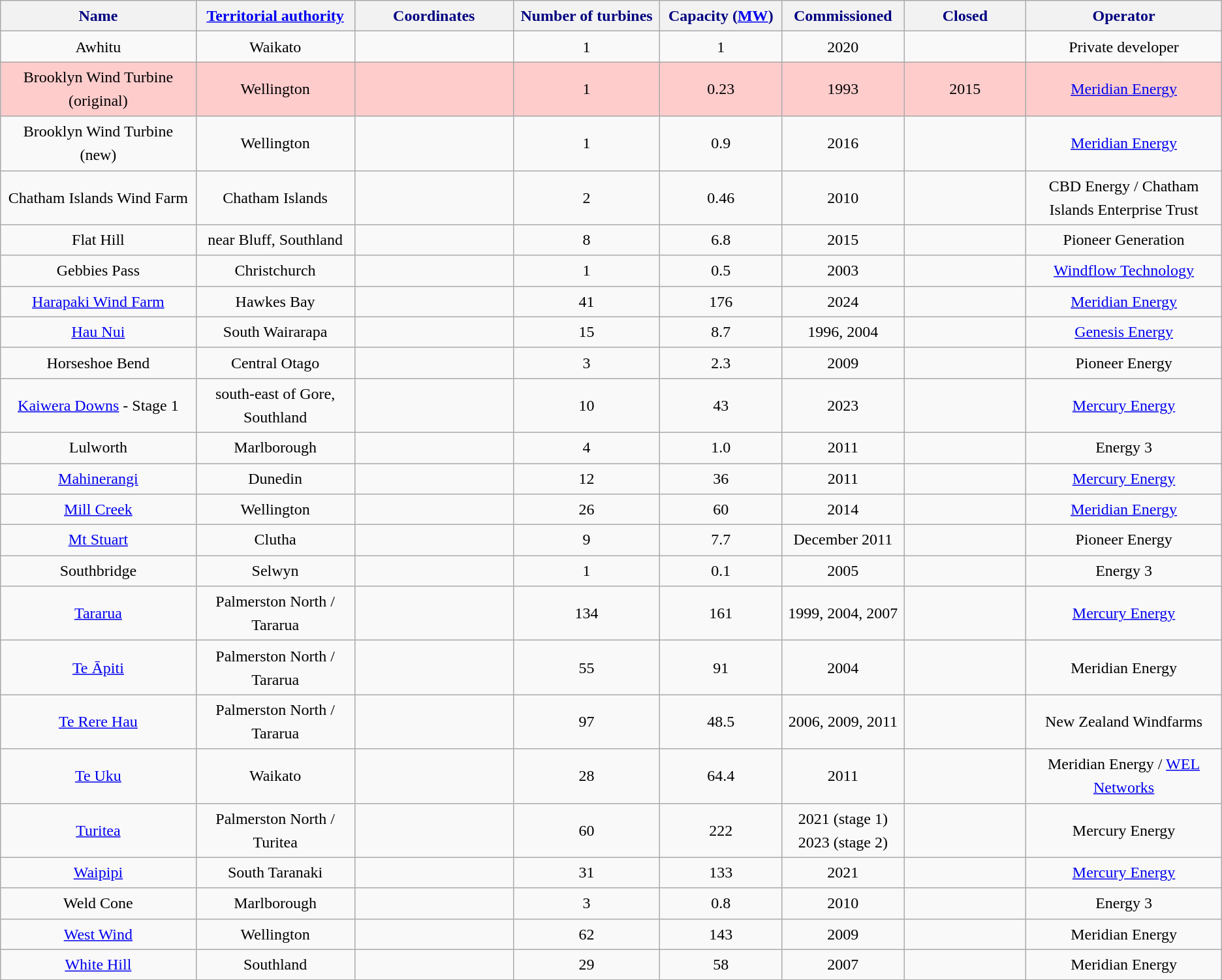<table class="wikitable sortable" style="border:0px;text-align:center;line-height:150%;">
<tr>
<th style="background: #f2f2f2; color: #000080" height="17" width="16%">Name</th>
<th style="background: #f2f2f2; color: #000080" height="17" width="13%"><a href='#'>Territorial authority</a></th>
<th style="background: #f2f2f2; color: #000080" height="17" width="13%" class="unsortable">Coordinates</th>
<th style="background: #f2f2f2; color: #000080" height="17" width="12%">Number of turbines</th>
<th style="background: #f2f2f2; color: #000080" height="17" width="10%">Capacity (<a href='#'>MW</a>)</th>
<th style="background: #f2f2f2; color: #000080" height="17" width="10%">Commissioned</th>
<th style="background: #f2f2f2; color: #000080" height="17" width="10%">Closed</th>
<th style="background: #f2f2f2; color: #000080" height="17" width="16%">Operator</th>
</tr>
<tr>
<td>Awhitu</td>
<td>Waikato</td>
<td></td>
<td>1</td>
<td>1</td>
<td>2020</td>
<td></td>
<td>Private developer</td>
</tr>
<tr style="background: #fcc;">
<td>Brooklyn Wind Turbine (original)</td>
<td>Wellington</td>
<td></td>
<td>1</td>
<td>0.23</td>
<td>1993</td>
<td>2015</td>
<td><a href='#'>Meridian Energy</a></td>
</tr>
<tr>
<td>Brooklyn Wind Turbine (new)</td>
<td>Wellington</td>
<td></td>
<td>1</td>
<td>0.9</td>
<td>2016</td>
<td></td>
<td><a href='#'>Meridian Energy</a></td>
</tr>
<tr>
<td>Chatham Islands Wind Farm</td>
<td>Chatham Islands</td>
<td></td>
<td>2</td>
<td>0.46</td>
<td>2010</td>
<td></td>
<td>CBD Energy / Chatham Islands Enterprise Trust</td>
</tr>
<tr>
<td>Flat Hill</td>
<td>near Bluff, Southland</td>
<td></td>
<td>8</td>
<td>6.8</td>
<td>2015</td>
<td></td>
<td>Pioneer Generation</td>
</tr>
<tr>
<td>Gebbies Pass</td>
<td>Christchurch</td>
<td></td>
<td>1</td>
<td>0.5</td>
<td>2003</td>
<td></td>
<td><a href='#'>Windflow Technology</a></td>
</tr>
<tr>
<td><a href='#'>Harapaki Wind Farm</a></td>
<td>Hawkes Bay</td>
<td></td>
<td>41</td>
<td>176</td>
<td>2024</td>
<td></td>
<td><a href='#'>Meridian Energy</a></td>
</tr>
<tr>
<td><a href='#'>Hau Nui</a></td>
<td>South Wairarapa</td>
<td></td>
<td>15</td>
<td>8.7</td>
<td>1996, 2004</td>
<td></td>
<td><a href='#'>Genesis Energy</a></td>
</tr>
<tr>
<td>Horseshoe Bend</td>
<td>Central Otago</td>
<td></td>
<td>3</td>
<td>2.3</td>
<td>2009</td>
<td></td>
<td>Pioneer Energy</td>
</tr>
<tr>
<td><a href='#'>Kaiwera Downs</a> - Stage 1</td>
<td>south-east of Gore, Southland</td>
<td></td>
<td>10</td>
<td>43</td>
<td>2023</td>
<td></td>
<td><a href='#'>Mercury Energy</a></td>
</tr>
<tr>
<td Lulworth Wind Farm>Lulworth</td>
<td>Marlborough</td>
<td></td>
<td>4</td>
<td>1.0</td>
<td>2011</td>
<td></td>
<td>Energy 3</td>
</tr>
<tr>
<td><a href='#'>Mahinerangi</a></td>
<td>Dunedin</td>
<td></td>
<td>12</td>
<td>36</td>
<td>2011</td>
<td></td>
<td><a href='#'>Mercury Energy</a></td>
</tr>
<tr>
<td><a href='#'>Mill Creek</a></td>
<td>Wellington</td>
<td></td>
<td>26</td>
<td>60</td>
<td>2014</td>
<td></td>
<td><a href='#'>Meridian Energy</a></td>
</tr>
<tr>
<td><a href='#'>Mt Stuart</a></td>
<td>Clutha</td>
<td></td>
<td>9</td>
<td>7.7</td>
<td>December 2011</td>
<td></td>
<td>Pioneer Energy</td>
</tr>
<tr>
<td>Southbridge</td>
<td>Selwyn</td>
<td></td>
<td>1</td>
<td>0.1</td>
<td>2005</td>
<td></td>
<td>Energy 3</td>
</tr>
<tr>
<td><a href='#'>Tararua</a></td>
<td>Palmerston North / Tararua</td>
<td></td>
<td>134</td>
<td>161</td>
<td>1999, 2004, 2007</td>
<td></td>
<td><a href='#'>Mercury Energy</a></td>
</tr>
<tr>
<td><a href='#'>Te Āpiti</a></td>
<td>Palmerston North / Tararua</td>
<td></td>
<td>55</td>
<td>91</td>
<td>2004</td>
<td></td>
<td>Meridian Energy</td>
</tr>
<tr>
<td><a href='#'>Te Rere Hau</a></td>
<td>Palmerston North / Tararua</td>
<td></td>
<td>97</td>
<td>48.5</td>
<td>2006, 2009, 2011</td>
<td></td>
<td>New Zealand Windfarms</td>
</tr>
<tr>
<td><a href='#'>Te Uku</a></td>
<td>Waikato</td>
<td></td>
<td>28</td>
<td>64.4</td>
<td>2011</td>
<td></td>
<td>Meridian Energy / <a href='#'>WEL Networks</a></td>
</tr>
<tr>
<td><a href='#'>Turitea</a></td>
<td>Palmerston North /  Turitea</td>
<td></td>
<td>60</td>
<td>222</td>
<td>2021 (stage 1)<br>2023 (stage 2)</td>
<td></td>
<td>Mercury Energy</td>
</tr>
<tr>
<td><a href='#'>Waipipi</a></td>
<td>South Taranaki</td>
<td></td>
<td>31</td>
<td>133</td>
<td>2021</td>
<td></td>
<td><a href='#'>Mercury Energy</a></td>
</tr>
<tr>
<td>Weld Cone</td>
<td>Marlborough</td>
<td></td>
<td>3</td>
<td>0.8</td>
<td>2010</td>
<td></td>
<td>Energy 3</td>
</tr>
<tr>
<td><a href='#'>West Wind</a></td>
<td>Wellington</td>
<td></td>
<td>62</td>
<td>143</td>
<td>2009</td>
<td></td>
<td>Meridian Energy</td>
</tr>
<tr>
<td><a href='#'>White Hill</a></td>
<td>Southland</td>
<td></td>
<td>29</td>
<td>58</td>
<td>2007</td>
<td></td>
<td>Meridian Energy</td>
</tr>
<tr>
</tr>
</table>
